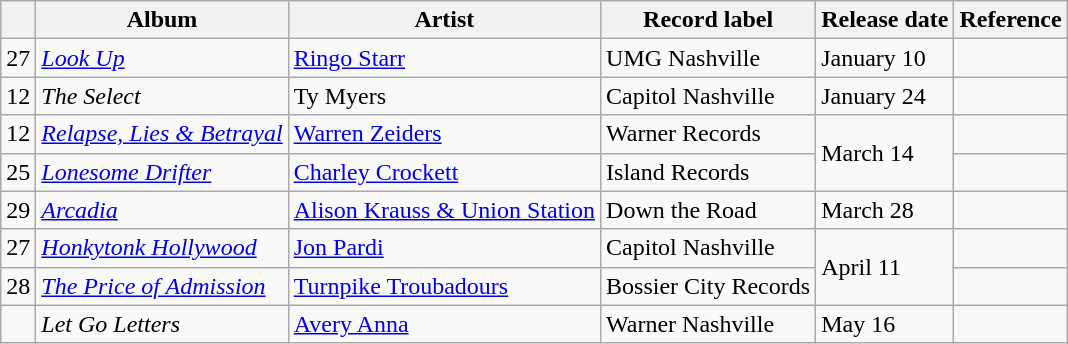<table class="wikitable sortable">
<tr>
<th></th>
<th>Album</th>
<th>Artist</th>
<th>Record label</th>
<th>Release date</th>
<th>Reference</th>
</tr>
<tr>
<td style="text-align:center;">27</td>
<td><em><a href='#'>Look Up</a></em></td>
<td><a href='#'>Ringo Starr</a></td>
<td>UMG Nashville</td>
<td>January 10</td>
<td></td>
</tr>
<tr>
<td style="text-align:center;">12</td>
<td><em>The Select</em></td>
<td>Ty Myers</td>
<td>Capitol Nashville</td>
<td>January 24</td>
<td></td>
</tr>
<tr>
<td style="text-align:center;">12</td>
<td><em><a href='#'>Relapse, Lies & Betrayal</a></em></td>
<td><a href='#'>Warren Zeiders</a></td>
<td>Warner Records</td>
<td rowspan="2">March 14</td>
<td></td>
</tr>
<tr>
<td style="text-align:center;">25</td>
<td><em><a href='#'>Lonesome Drifter</a></em></td>
<td><a href='#'>Charley Crockett</a></td>
<td>Island Records</td>
<td></td>
</tr>
<tr>
<td style="text-align:center;">29</td>
<td><em><a href='#'>Arcadia</a></em></td>
<td><a href='#'>Alison Krauss & Union Station</a></td>
<td>Down the Road</td>
<td>March 28</td>
<td></td>
</tr>
<tr>
<td style="text-align:center;">27</td>
<td><em><a href='#'>Honkytonk Hollywood</a></em></td>
<td><a href='#'>Jon Pardi</a></td>
<td>Capitol Nashville</td>
<td rowspan="2">April 11</td>
<td></td>
</tr>
<tr>
<td style="text-align:center;">28</td>
<td><em><a href='#'>The Price of Admission</a></em></td>
<td><a href='#'>Turnpike Troubadours</a></td>
<td>Bossier City Records</td>
<td></td>
</tr>
<tr>
<td></td>
<td><em>Let Go Letters</em></td>
<td><a href='#'>Avery Anna</a></td>
<td>Warner Nashville</td>
<td>May 16</td>
<td></td>
</tr>
</table>
